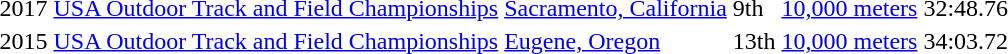<table>
<tr>
<td>2017</td>
<td><a href='#'>USA Outdoor Track and Field Championships</a></td>
<td><a href='#'>Sacramento, California</a></td>
<td>9th</td>
<td><a href='#'>10,000 meters</a></td>
<td>32:48.76</td>
</tr>
<tr>
<td>2015</td>
<td><a href='#'>USA Outdoor Track and Field Championships</a></td>
<td><a href='#'>Eugene, Oregon</a></td>
<td>13th</td>
<td><a href='#'>10,000 meters</a></td>
<td>34:03.72</td>
</tr>
</table>
